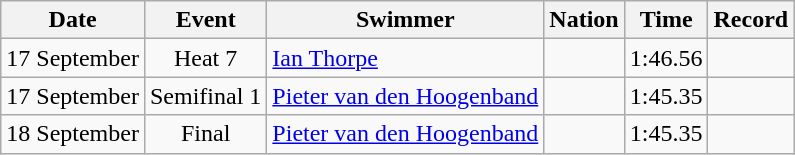<table class="wikitable" style="text-align:center">
<tr>
<th>Date</th>
<th>Event</th>
<th>Swimmer</th>
<th>Nation</th>
<th>Time</th>
<th>Record</th>
</tr>
<tr>
<td>17 September</td>
<td>Heat 7</td>
<td align=left><a href='#'>Ian Thorpe</a></td>
<td align=left></td>
<td>1:46.56</td>
<td></td>
</tr>
<tr>
<td>17 September</td>
<td>Semifinal 1</td>
<td align=left><a href='#'>Pieter van den Hoogenband</a></td>
<td align=left></td>
<td>1:45.35</td>
<td></td>
</tr>
<tr>
<td>18 September</td>
<td>Final</td>
<td align=left><a href='#'>Pieter van den Hoogenband</a></td>
<td align=left></td>
<td>1:45.35</td>
<td></td>
</tr>
</table>
